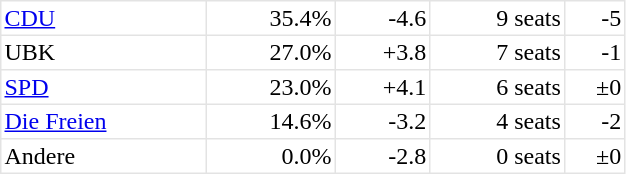<table cellpadding="2" style="width:33%; background:#e3e3e3; border-spacing:1px; white-space:nowrap;">
<tr style="text-align:right; background:#fff;">
<td style="text-align:left;"><a href='#'>CDU</a></td>
<td>35.4%</td>
<td>-4.6</td>
<td>9 seats</td>
<td>-5</td>
</tr>
<tr style="text-align:right; background:#fff;">
<td style="text-align:left;">UBK</td>
<td>27.0%</td>
<td>+3.8</td>
<td>7 seats</td>
<td>-1</td>
</tr>
<tr style="text-align:right; background:#fff;">
<td style="text-align:left;"><a href='#'>SPD</a></td>
<td>23.0%</td>
<td>+4.1</td>
<td>6 seats</td>
<td>±0</td>
</tr>
<tr style="text-align:right; background:#fff;">
<td style="text-align:left;"><a href='#'>Die Freien</a></td>
<td>14.6%</td>
<td>-3.2</td>
<td>4 seats</td>
<td>-2</td>
</tr>
<tr style="text-align:right; background:#fff;">
<td style="text-align:left;">Andere</td>
<td>0.0%</td>
<td>-2.8</td>
<td>0 seats</td>
<td>±0</td>
</tr>
</table>
